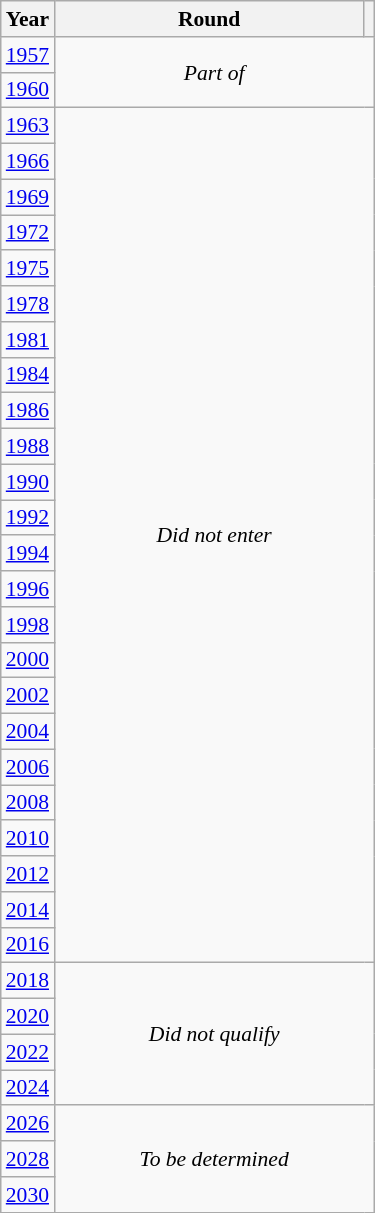<table class="wikitable" style="text-align: center; font-size:90%">
<tr>
<th>Year</th>
<th style="width:200px">Round</th>
<th></th>
</tr>
<tr>
<td><a href='#'>1957</a></td>
<td colspan="2" rowspan="2"><em>Part of </em></td>
</tr>
<tr>
<td><a href='#'>1960</a></td>
</tr>
<tr>
<td><a href='#'>1963</a></td>
<td colspan="2" rowspan="24"><em>Did not enter</em></td>
</tr>
<tr>
<td><a href='#'>1966</a></td>
</tr>
<tr>
<td><a href='#'>1969</a></td>
</tr>
<tr>
<td><a href='#'>1972</a></td>
</tr>
<tr>
<td><a href='#'>1975</a></td>
</tr>
<tr>
<td><a href='#'>1978</a></td>
</tr>
<tr>
<td><a href='#'>1981</a></td>
</tr>
<tr>
<td><a href='#'>1984</a></td>
</tr>
<tr>
<td><a href='#'>1986</a></td>
</tr>
<tr>
<td><a href='#'>1988</a></td>
</tr>
<tr>
<td><a href='#'>1990</a></td>
</tr>
<tr>
<td><a href='#'>1992</a></td>
</tr>
<tr>
<td><a href='#'>1994</a></td>
</tr>
<tr>
<td><a href='#'>1996</a></td>
</tr>
<tr>
<td><a href='#'>1998</a></td>
</tr>
<tr>
<td><a href='#'>2000</a></td>
</tr>
<tr>
<td><a href='#'>2002</a></td>
</tr>
<tr>
<td><a href='#'>2004</a></td>
</tr>
<tr>
<td><a href='#'>2006</a></td>
</tr>
<tr>
<td><a href='#'>2008</a></td>
</tr>
<tr>
<td><a href='#'>2010</a></td>
</tr>
<tr>
<td><a href='#'>2012</a></td>
</tr>
<tr>
<td><a href='#'>2014</a></td>
</tr>
<tr>
<td><a href='#'>2016</a></td>
</tr>
<tr>
<td><a href='#'>2018</a></td>
<td colspan="2" rowspan="4"><em>Did not qualify</em></td>
</tr>
<tr>
<td><a href='#'>2020</a></td>
</tr>
<tr>
<td><a href='#'>2022</a></td>
</tr>
<tr>
<td><a href='#'>2024</a></td>
</tr>
<tr>
<td><a href='#'>2026</a></td>
<td colspan="2" rowspan="3"><em>To be determined</em></td>
</tr>
<tr>
<td><a href='#'>2028</a></td>
</tr>
<tr>
<td><a href='#'>2030</a></td>
</tr>
</table>
